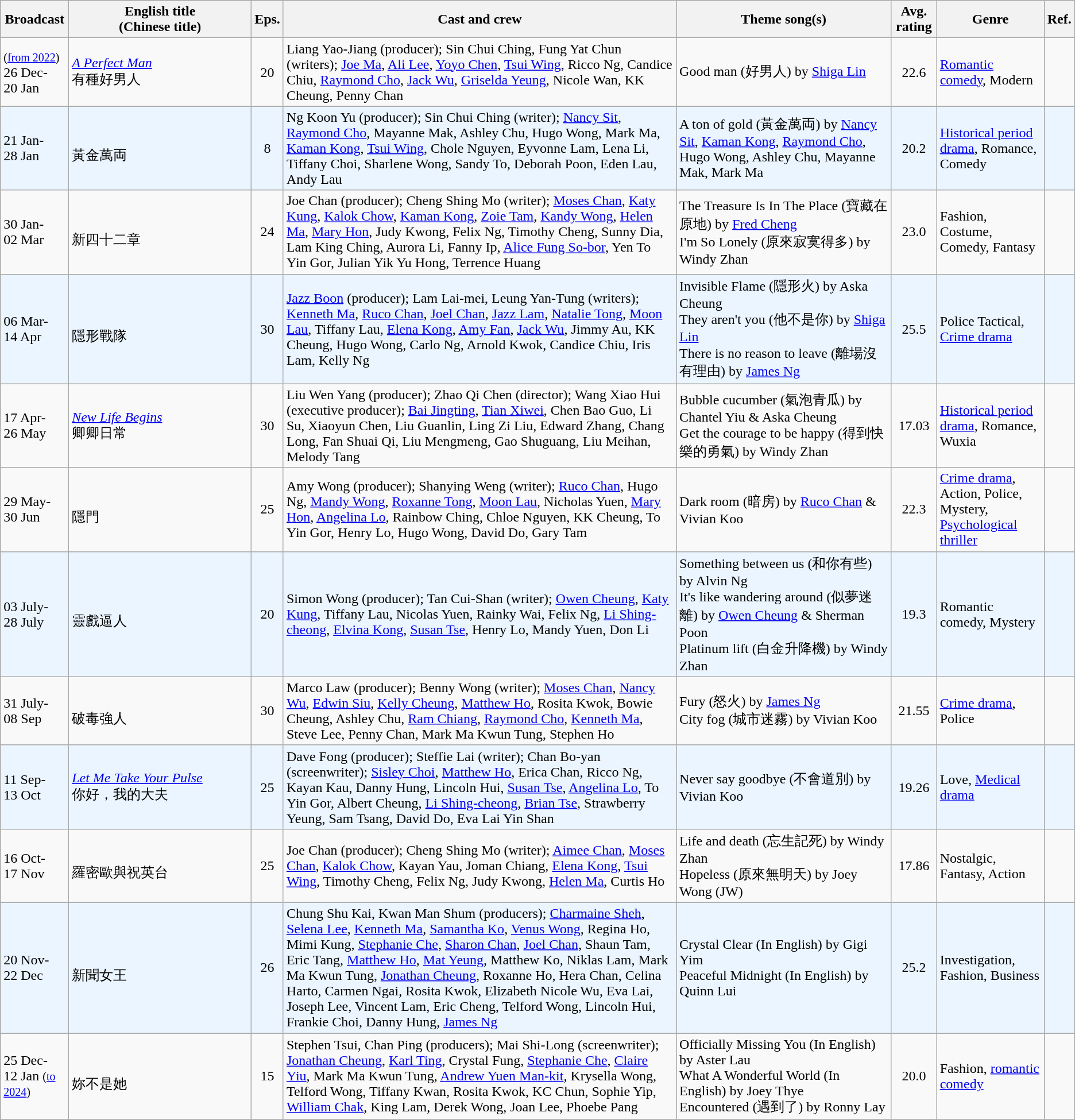<table class="wikitable sortable">
<tr>
<th>Broadcast</th>
<th style="width:17%;">English title <br> (Chinese title)</th>
<th>Eps.</th>
<th>Cast and crew</th>
<th style="width:20%;">Theme song(s)</th>
<th>Avg. rating</th>
<th style="width:10%;">Genre</th>
<th>Ref.</th>
</tr>
<tr>
<td><small>(<a href='#'>from 2022</a>) </small><br>26 Dec-<br>20 Jan</td>
<td><em><a href='#'>A Perfect Man</a></em> <br>有種好男人</td>
<td style="text-align:center;">20</td>
<td>Liang Yao-Jiang (producer); Sin Chui Ching, Fung Yat Chun (writers); <a href='#'>Joe Ma</a>, <a href='#'>Ali Lee</a>, <a href='#'>Yoyo Chen</a>, <a href='#'>Tsui Wing</a>, Ricco Ng, Candice Chiu, <a href='#'>Raymond Cho</a>, <a href='#'>Jack Wu</a>, <a href='#'>Griselda Yeung</a>, Nicole Wan, KK Cheung, Penny Chan</td>
<td>Good man (好男人) by <a href='#'>Shiga Lin</a></td>
<td style="text-align:center;">22.6</td>
<td><a href='#'>Romantic comedy</a>, Modern</td>
<td></td>
</tr>
<tr --- bgcolor="#ebf5ff">
<td>21 Jan-<br>28 Jan</td>
<td><em></em> <br>黃金萬両</td>
<td style="text-align:center;">8</td>
<td>Ng Koon Yu (producer); Sin Chui Ching (writer); <a href='#'>Nancy Sit</a>, <a href='#'>Raymond Cho</a>, Mayanne Mak, Ashley Chu, Hugo Wong, Mark Ma, <a href='#'>Kaman Kong</a>, <a href='#'>Tsui Wing</a>, Chole Nguyen, Eyvonne Lam, Lena Li, Tiffany Choi, Sharlene Wong, Sandy To, Deborah Poon, Eden Lau, Andy Lau</td>
<td>A ton of gold (黃金萬両) by <a href='#'>Nancy Sit</a>, <a href='#'>Kaman Kong</a>, <a href='#'>Raymond Cho</a>, Hugo Wong, Ashley Chu, Mayanne Mak, Mark Ma</td>
<td style="text-align:center;">20.2</td>
<td><a href='#'>Historical period drama</a>, Romance, Comedy</td>
<td></td>
</tr>
<tr>
<td>30 Jan-<br>02 Mar</td>
<td><em></em> <br>新四十二章</td>
<td style="text-align:center;">24</td>
<td>Joe Chan (producer); Cheng Shing Mo (writer); <a href='#'>Moses Chan</a>, <a href='#'>Katy Kung</a>, <a href='#'>Kalok Chow</a>, <a href='#'>Kaman Kong</a>, <a href='#'>Zoie Tam</a>, <a href='#'>Kandy Wong</a>, <a href='#'>Helen Ma</a>, <a href='#'>Mary Hon</a>, Judy Kwong, Felix Ng, Timothy Cheng, Sunny Dia, Lam King Ching, Aurora Li, Fanny Ip, <a href='#'>Alice Fung So-bor</a>, Yen To Yin Gor, Julian Yik Yu Hong, Terrence Huang</td>
<td>The Treasure Is In The Place (寶藏在原地) by <a href='#'>Fred Cheng</a><br>I'm So Lonely (原來寂寞得多) by Windy Zhan</td>
<td style="text-align:center;">23.0</td>
<td>Fashion, Costume, Comedy, Fantasy</td>
<td></td>
</tr>
<tr --- bgcolor="#ebf5ff">
<td>06 Mar-<br>14 Apr</td>
<td><em></em> <br>隱形戰隊</td>
<td style="text-align:center;">30</td>
<td><a href='#'>Jazz Boon</a> (producer); Lam Lai-mei, Leung Yan-Tung (writers); <a href='#'>Kenneth Ma</a>, <a href='#'>Ruco Chan</a>, <a href='#'>Joel Chan</a>, <a href='#'>Jazz Lam</a>, <a href='#'>Natalie Tong</a>, <a href='#'>Moon Lau</a>, Tiffany Lau, <a href='#'>Elena Kong</a>, <a href='#'>Amy Fan</a>, <a href='#'>Jack Wu</a>, Jimmy Au, KK Cheung, Hugo Wong, Carlo Ng, Arnold Kwok, Candice Chiu, Iris Lam, Kelly Ng</td>
<td>Invisible Flame (隱形火) by Aska Cheung<br>They aren't you (他不是你) by <a href='#'>Shiga Lin</a><br>There is no reason to leave (離場沒有理由) by <a href='#'>James Ng</a></td>
<td style="text-align:center;">25.5</td>
<td>Police Tactical, <a href='#'>Crime drama</a></td>
<td></td>
</tr>
<tr -----bgcolor="#b6fcb6">
<td>17 Apr-<br>26 May</td>
<td><em><a href='#'>New Life Begins</a></em> <br>卿卿日常</td>
<td style="text-align:center;">30</td>
<td>Liu Wen Yang (producer); Zhao Qi Chen (director); Wang Xiao Hui (executive producer); <a href='#'>Bai Jingting</a>, <a href='#'>Tian Xiwei</a>, Chen Bao Guo, Li Su, Xiaoyun Chen, Liu Guanlin, Ling Zi Liu, Edward Zhang, Chang Long, Fan Shuai Qi, Liu Mengmeng, Gao Shuguang, Liu Meihan, Melody Tang</td>
<td>Bubble cucumber (氣泡青瓜) by Chantel Yiu & Aska Cheung<br>Get the courage to be happy (得到快樂的勇氣) by Windy Zhan</td>
<td style="text-align:center;">17.03</td>
<td><a href='#'>Historical period drama</a>, Romance, Wuxia</td>
<td></td>
</tr>
<tr>
<td>29 May-<br>30 Jun</td>
<td><em></em> <br>隱門</td>
<td style="text-align:center;">25</td>
<td>Amy Wong (producer); Shanying Weng (writer); <a href='#'>Ruco Chan</a>, Hugo Ng, <a href='#'>Mandy Wong</a>, <a href='#'>Roxanne Tong</a>, <a href='#'>Moon Lau</a>, Nicholas Yuen, <a href='#'>Mary Hon</a>, <a href='#'>Angelina Lo</a>, Rainbow Ching, Chloe Nguyen, KK Cheung, To Yin Gor, Henry Lo, Hugo Wong, David Do, Gary Tam</td>
<td>Dark room (暗房) by <a href='#'>Ruco Chan</a> & Vivian Koo</td>
<td style="text-align:center;">22.3</td>
<td><a href='#'>Crime drama</a>, Action, Police, Mystery, <a href='#'>Psychological thriller</a></td>
<td></td>
</tr>
<tr --- bgcolor="#ebf5ff">
<td>03 July-<br>28 July</td>
<td><em></em> <br>靈戲逼人</td>
<td style="text-align:center;">20</td>
<td>Simon Wong (producer); Tan Cui-Shan (writer); <a href='#'>Owen Cheung</a>, <a href='#'>Katy Kung</a>, Tiffany Lau, Nicolas Yuen, Rainky Wai, Felix Ng, <a href='#'>Li Shing-cheong</a>, <a href='#'>Elvina Kong</a>, <a href='#'>Susan Tse</a>, Henry Lo, Mandy Yuen, Don Li</td>
<td>Something between us (和你有些) by Alvin Ng<br>It's like wandering around (似夢迷離) by <a href='#'>Owen Cheung</a> & Sherman Poon<br>Platinum lift (白金升降機) by Windy Zhan</td>
<td style="text-align:center;">19.3</td>
<td>Romantic comedy, Mystery</td>
<td></td>
</tr>
<tr>
<td>31 July-<br>08 Sep</td>
<td><em></em> <br>破毒強人</td>
<td style="text-align:center;">30</td>
<td>Marco Law (producer); Benny Wong (writer); <a href='#'>Moses Chan</a>, <a href='#'>Nancy Wu</a>, <a href='#'>Edwin Siu</a>, <a href='#'>Kelly Cheung</a>, <a href='#'>Matthew Ho</a>, Rosita Kwok, Bowie Cheung, Ashley Chu, <a href='#'>Ram Chiang</a>, <a href='#'>Raymond Cho</a>, <a href='#'>Kenneth Ma</a>, Steve Lee, Penny Chan, Mark Ma Kwun Tung, Stephen Ho</td>
<td>Fury (怒火) by <a href='#'>James Ng</a><br>City fog (城市迷霧) by Vivian Koo</td>
<td style="text-align:center;">21.55</td>
<td><a href='#'>Crime drama</a>, Police</td>
<td></td>
</tr>
<tr --- bgcolor="#ebf5ff">
<td>11 Sep-<br>13 Oct</td>
<td><em><a href='#'>Let Me Take Your Pulse</a></em> <br>你好，我的大夫</td>
<td style="text-align:center;">25</td>
<td>Dave Fong (producer); Steffie Lai (writer); Chan Bo-yan (screenwriter); <a href='#'>Sisley Choi</a>, <a href='#'>Matthew Ho</a>, Erica Chan, Ricco Ng, Kayan Kau, Danny Hung, Lincoln Hui, <a href='#'>Susan Tse</a>, <a href='#'>Angelina Lo</a>, To Yin Gor, Albert Cheung, <a href='#'>Li Shing-cheong</a>, <a href='#'>Brian Tse</a>, Strawberry Yeung, Sam Tsang, David Do, Eva Lai Yin Shan</td>
<td>Never say goodbye (不會道別) by Vivian Koo</td>
<td style="text-align:center;">19.26</td>
<td>Love, <a href='#'>Medical drama</a></td>
<td></td>
</tr>
<tr>
<td>16 Oct-<br>17 Nov</td>
<td><em></em> <br>羅密歐與祝英台</td>
<td style="text-align:center;">25</td>
<td>Joe Chan (producer); Cheng Shing Mo (writer); <a href='#'>Aimee Chan</a>, <a href='#'>Moses Chan</a>, <a href='#'>Kalok Chow</a>, Kayan Yau, Joman Chiang, <a href='#'>Elena Kong</a>, <a href='#'>Tsui Wing</a>, Timothy Cheng, Felix Ng, Judy Kwong, <a href='#'>Helen Ma</a>, Curtis Ho</td>
<td>Life and death (忘生記死) by Windy Zhan<br>Hopeless (原來無明天) by Joey Wong (JW)</td>
<td style="text-align:center;">17.86</td>
<td>Nostalgic, Fantasy, Action</td>
<td></td>
</tr>
<tr --- bgcolor="#ebf5ff">
<td>20 Nov-<br>22 Dec</td>
<td><em></em> <br>新聞女王</td>
<td style="text-align:center;">26</td>
<td>Chung Shu Kai, Kwan Man Shum (producers); <a href='#'>Charmaine Sheh</a>, <a href='#'>Selena Lee</a>, <a href='#'>Kenneth Ma</a>, <a href='#'>Samantha Ko</a>, <a href='#'>Venus Wong</a>, Regina Ho, Mimi Kung, <a href='#'>Stephanie Che</a>, <a href='#'>Sharon Chan</a>, <a href='#'>Joel Chan</a>, Shaun Tam, Eric Tang, <a href='#'>Matthew Ho</a>, <a href='#'>Mat Yeung</a>, Matthew Ko, Niklas Lam, Mark Ma Kwun Tung, <a href='#'>Jonathan Cheung</a>, Roxanne Ho, Hera Chan, Celina Harto, Carmen Ngai, Rosita Kwok, Elizabeth Nicole Wu, Eva Lai, Joseph Lee, Vincent Lam, Eric Cheng, Telford Wong, Lincoln Hui, Frankie Choi, Danny Hung, <a href='#'>James Ng</a></td>
<td>Crystal Clear (In English) by Gigi Yim<br>Peaceful Midnight (In English) by Quinn Lui</td>
<td style="text-align:center;">25.2</td>
<td>Investigation, Fashion, Business</td>
<td></td>
</tr>
<tr>
<td>25 Dec-<br>12 Jan <small>(<a href='#'>to 2024</a>)</small></td>
<td><em></em> <br>妳不是她</td>
<td style="text-align:center;">15</td>
<td>Stephen Tsui, Chan Ping (producers); Mai Shi-Long (screenwriter); <a href='#'>Jonathan Cheung</a>, <a href='#'>Karl Ting</a>, Crystal Fung, <a href='#'>Stephanie Che</a>, <a href='#'>Claire Yiu</a>, Mark Ma Kwun Tung, <a href='#'>Andrew Yuen Man-kit</a>, Krysella Wong, Telford Wong, Tiffany Kwan, Rosita Kwok, KC Chun, Sophie Yip, <a href='#'>William Chak</a>, King Lam, Derek Wong, Joan Lee, Phoebe Pang</td>
<td>Officially Missing You (In English) by Aster Lau<br>What A Wonderful World (In English) by Joey Thye<br>Encountered (遇到了) by Ronny Lay</td>
<td style="text-align:center;">20.0</td>
<td>Fashion, <a href='#'>romantic comedy</a></td>
<td></td>
</tr>
</table>
